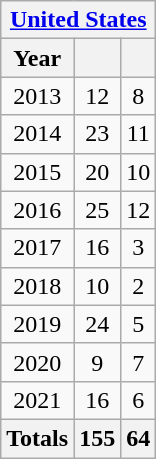<table class="wikitable" style="text-align:center">
<tr>
<th colspan="3"><a href='#'>United States</a></th>
</tr>
<tr>
<th>Year</th>
<th></th>
<th></th>
</tr>
<tr>
<td>2013</td>
<td>12</td>
<td>8</td>
</tr>
<tr>
<td>2014</td>
<td>23</td>
<td>11</td>
</tr>
<tr>
<td>2015</td>
<td>20</td>
<td>10</td>
</tr>
<tr>
<td>2016</td>
<td>25</td>
<td>12</td>
</tr>
<tr>
<td>2017</td>
<td>16</td>
<td>3</td>
</tr>
<tr>
<td>2018</td>
<td>10</td>
<td>2</td>
</tr>
<tr>
<td>2019</td>
<td>24</td>
<td>5</td>
</tr>
<tr>
<td>2020</td>
<td>9</td>
<td>7</td>
</tr>
<tr>
<td>2021</td>
<td>16</td>
<td>6</td>
</tr>
<tr>
<th><strong>Totals</strong></th>
<th>155</th>
<th>64</th>
</tr>
</table>
